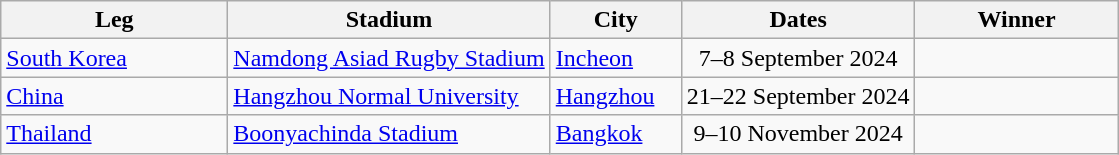<table class="wikitable sortable">
<tr>
<th style="width:9.0em;">Leg</th>
<th>Stadium</th>
<th style="width:5.0em;">City</th>
<th>Dates</th>
<th style="width:8.0em;">Winner</th>
</tr>
<tr>
<td><a href='#'>South Korea</a></td>
<td><a href='#'>Namdong Asiad Rugby Stadium</a></td>
<td><a href='#'>Incheon</a></td>
<td align="center">7–8 September 2024</td>
<td></td>
</tr>
<tr>
<td><a href='#'>China</a></td>
<td><a href='#'>Hangzhou Normal University</a></td>
<td><a href='#'>Hangzhou</a></td>
<td align="center">21–22 September 2024</td>
<td></td>
</tr>
<tr>
<td><a href='#'>Thailand</a></td>
<td><a href='#'>Boonyachinda Stadium</a></td>
<td><a href='#'>Bangkok</a></td>
<td align="center">9–10 November 2024</td>
<td></td>
</tr>
</table>
